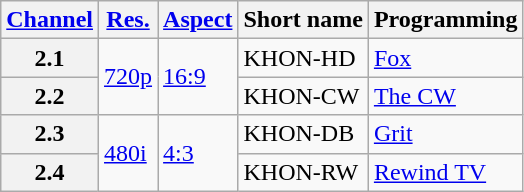<table class="wikitable">
<tr>
<th scope = "col"><a href='#'>Channel</a></th>
<th scope = "col"><a href='#'>Res.</a></th>
<th scope = "col"><a href='#'>Aspect</a></th>
<th scope = "col">Short name</th>
<th scope = "col">Programming</th>
</tr>
<tr>
<th scope = "row">2.1</th>
<td rowspan=2><a href='#'>720p</a></td>
<td rowspan=2><a href='#'>16:9</a></td>
<td>KHON-HD</td>
<td><a href='#'>Fox</a></td>
</tr>
<tr>
<th scope = "row">2.2</th>
<td>KHON-CW</td>
<td><a href='#'>The CW</a></td>
</tr>
<tr>
<th scope = "row">2.3</th>
<td rowspan=2><a href='#'>480i</a></td>
<td rowspan=2><a href='#'>4:3</a></td>
<td>KHON-DB</td>
<td><a href='#'>Grit</a></td>
</tr>
<tr>
<th scope = "row">2.4</th>
<td>KHON-RW</td>
<td><a href='#'>Rewind TV</a></td>
</tr>
</table>
